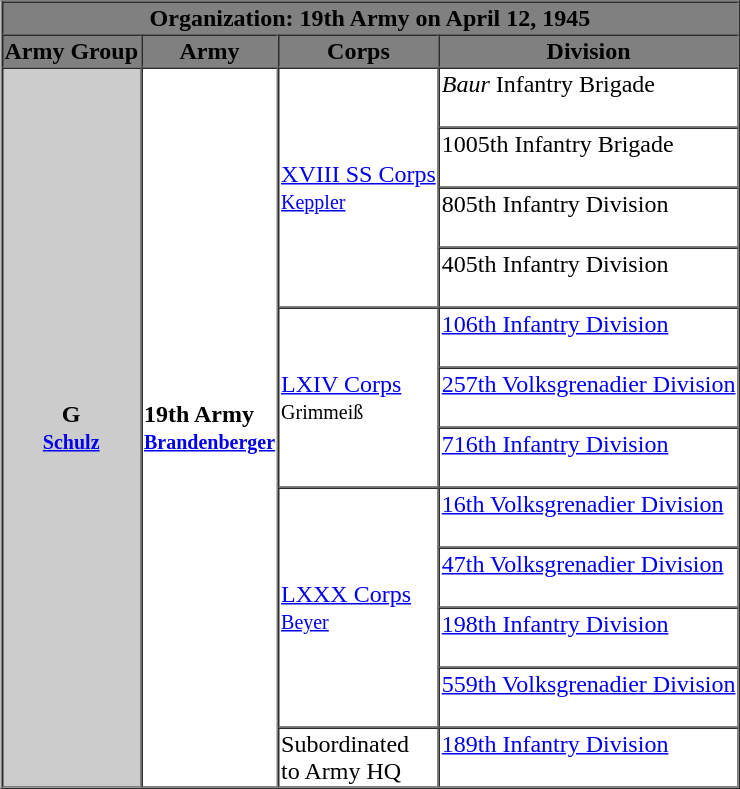<table style="float: right;" border="1" cellpadding="1" cellspacing="0" style="font-size: 85%; border: gray solid 1px; border-collapse: collapse; text-align: center;">
<tr style="background-color:grey; color:black;">
<th colspan="4">Organization: 19th Army on April 12, 1945</th>
</tr>
<tr>
</tr>
<tr style="background-color:grey; color:black;">
<th>Army Group</th>
<th>Army</th>
<th>Corps</th>
<th>Division</th>
</tr>
<tr>
<th ROWSPAN=12 style="background:#ccc;" style="border-bottom:1px solid gray;">G<br><small><a href='#'>Schulz</a></small></th>
<td ROWSPAN=12><strong>19th Army<br><small><a href='#'>Brandenberger</a></small></strong></td>
<td ROWSPAN=4><a href='#'>XVIII SS Corps</a><br><small><a href='#'>Keppler</a></small></td>
<td><em>Baur</em> Infantry Brigade<br><small> </small></td>
</tr>
<tr>
<td>1005th Infantry Brigade<br><small> </small></td>
</tr>
<tr>
<td>805th Infantry Division<br><small> </small></td>
</tr>
<tr>
<td>405th Infantry Division<br><small> </small></td>
</tr>
<tr>
<td ROWSPAN=3><a href='#'>LXIV Corps</a><br><small>Grimmeiß</small></td>
<td><a href='#'>106th Infantry Division</a><br><small> </small></td>
</tr>
<tr>
<td><a href='#'>257th Volksgrenadier Division</a><br><small> </small></td>
</tr>
<tr>
<td><a href='#'>716th Infantry Division</a><br><small> </small></td>
</tr>
<tr>
<td ROWSPAN=4><a href='#'>LXXX Corps</a><br><small><a href='#'>Beyer</a></small></td>
<td><a href='#'>16th Volksgrenadier Division</a><br><small> </small></td>
</tr>
<tr>
<td><a href='#'>47th Volksgrenadier Division</a><br><small> </small></td>
</tr>
<tr>
<td><a href='#'>198th Infantry Division</a><br><small> </small></td>
</tr>
<tr>
<td><a href='#'>559th Volksgrenadier Division</a><br><small> </small></td>
</tr>
<tr>
<td ROWSPAN=1>Subordinated<br>to Army HQ</td>
<td><a href='#'>189th Infantry Division</a><br><small> </small></td>
</tr>
<tr>
</tr>
</table>
